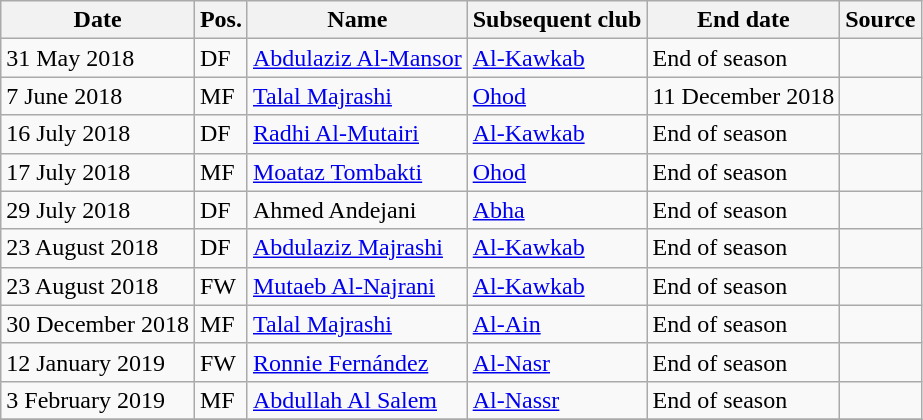<table class="wikitable" style="text-align:left">
<tr>
<th>Date</th>
<th>Pos.</th>
<th>Name</th>
<th>Subsequent club</th>
<th>End date</th>
<th>Source</th>
</tr>
<tr>
<td>31 May 2018</td>
<td>DF</td>
<td> <a href='#'>Abdulaziz Al-Mansor</a></td>
<td> <a href='#'>Al-Kawkab</a></td>
<td>End of season</td>
<td></td>
</tr>
<tr>
<td>7 June 2018</td>
<td>MF</td>
<td> <a href='#'>Talal Majrashi</a></td>
<td> <a href='#'>Ohod</a></td>
<td>11 December 2018</td>
<td></td>
</tr>
<tr>
<td>16 July 2018</td>
<td>DF</td>
<td> <a href='#'>Radhi Al-Mutairi</a></td>
<td> <a href='#'>Al-Kawkab</a></td>
<td>End of season</td>
<td></td>
</tr>
<tr>
<td>17 July 2018</td>
<td>MF</td>
<td> <a href='#'>Moataz Tombakti</a></td>
<td> <a href='#'>Ohod</a></td>
<td>End of season</td>
<td></td>
</tr>
<tr>
<td>29 July 2018</td>
<td>DF</td>
<td> Ahmed Andejani</td>
<td> <a href='#'>Abha</a></td>
<td>End of season</td>
<td></td>
</tr>
<tr>
<td>23 August 2018</td>
<td>DF</td>
<td> <a href='#'>Abdulaziz Majrashi</a></td>
<td> <a href='#'>Al-Kawkab</a></td>
<td>End of season</td>
<td></td>
</tr>
<tr>
<td>23 August 2018</td>
<td>FW</td>
<td> <a href='#'>Mutaeb Al-Najrani</a></td>
<td> <a href='#'>Al-Kawkab</a></td>
<td>End of season</td>
<td></td>
</tr>
<tr>
<td>30 December 2018</td>
<td>MF</td>
<td> <a href='#'>Talal Majrashi</a></td>
<td> <a href='#'>Al-Ain</a></td>
<td>End of season</td>
<td></td>
</tr>
<tr>
<td>12 January 2019</td>
<td>FW</td>
<td> <a href='#'>Ronnie Fernández</a></td>
<td> <a href='#'>Al-Nasr</a></td>
<td>End of season</td>
<td></td>
</tr>
<tr>
<td>3 February 2019</td>
<td>MF</td>
<td> <a href='#'>Abdullah Al Salem</a></td>
<td> <a href='#'>Al-Nassr</a></td>
<td>End of season</td>
<td></td>
</tr>
<tr>
</tr>
</table>
